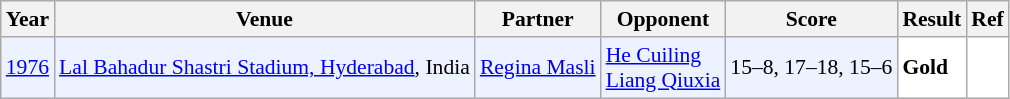<table class="sortable wikitable" style="font-size: 90%;">
<tr>
<th>Year</th>
<th>Venue</th>
<th>Partner</th>
<th>Opponent</th>
<th>Score</th>
<th>Result</th>
<th>Ref</th>
</tr>
<tr style="background:#ECF2FF">
<td align="center"><a href='#'>1976</a></td>
<td align="left"><a href='#'>Lal Bahadur Shastri Stadium, Hyderabad</a>, India</td>
<td align="left"> <a href='#'>Regina Masli</a></td>
<td align="left"> <a href='#'>He Cuiling</a><br> <a href='#'>Liang Qiuxia</a></td>
<td align="left">15–8, 17–18, 15–6</td>
<td style="text-align:left; background:white"> <strong>Gold</strong></td>
<td style="text-align:center; background:white"></td>
</tr>
</table>
